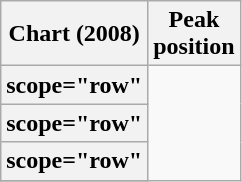<table class="wikitable sortable plainrowheaders" style="text-align:center;">
<tr>
<th scope="col">Chart (2008)</th>
<th scope="col">Peak<br>position</th>
</tr>
<tr>
<th>scope="row" </th>
</tr>
<tr>
<th>scope="row" </th>
</tr>
<tr>
<th>scope="row" </th>
</tr>
<tr>
</tr>
</table>
